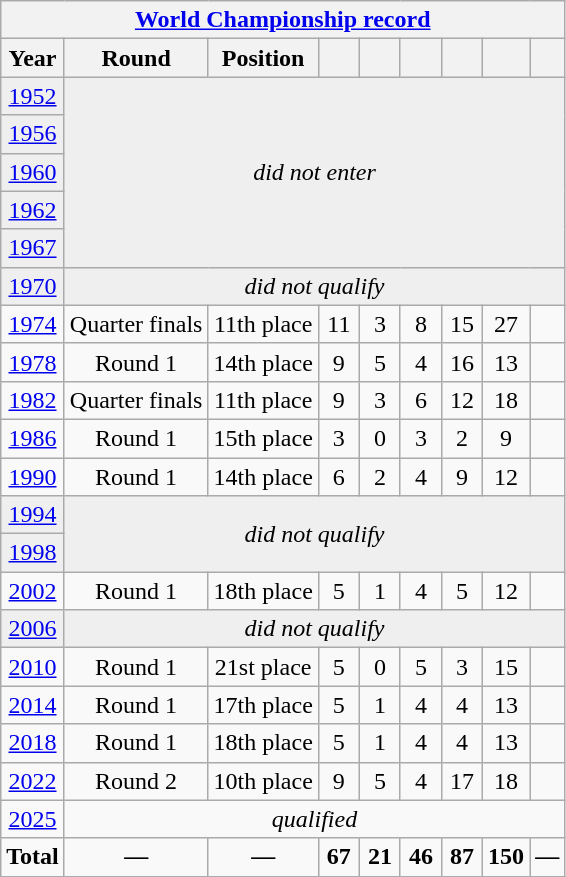<table class="wikitable" style="text-align: center;">
<tr>
<th colspan=9><a href='#'>World Championship record</a></th>
</tr>
<tr>
<th>Year</th>
<th>Round</th>
<th>Position</th>
<th style="width:20px;"></th>
<th style="width:20px;"></th>
<th style="width:20px;"></th>
<th style="width:20px;"></th>
<th style="width:20px;"></th>
<th></th>
</tr>
<tr style="background:#efefef">
<td> <a href='#'>1952</a></td>
<td colspan=8 rowspan=5 align=center><em>did not enter</em></td>
</tr>
<tr style="background:#efefef">
<td> <a href='#'>1956</a></td>
</tr>
<tr style="background:#efefef">
<td> <a href='#'>1960</a></td>
</tr>
<tr style="background:#efefef">
<td> <a href='#'>1962</a></td>
</tr>
<tr style="background:#efefef">
<td> <a href='#'>1967</a></td>
</tr>
<tr style="background:#efefef">
<td> <a href='#'>1970</a></td>
<td colspan=8 rowspan=1 align=center><em>did not qualify</em></td>
</tr>
<tr>
<td> <a href='#'>1974</a></td>
<td>Quarter finals</td>
<td>11th place</td>
<td>11</td>
<td>3</td>
<td>8</td>
<td>15</td>
<td>27</td>
<td></td>
</tr>
<tr>
<td> <a href='#'>1978</a></td>
<td>Round 1</td>
<td>14th place</td>
<td>9</td>
<td>5</td>
<td>4</td>
<td>16</td>
<td>13</td>
<td></td>
</tr>
<tr>
<td> <a href='#'>1982</a></td>
<td>Quarter finals</td>
<td>11th place</td>
<td>9</td>
<td>3</td>
<td>6</td>
<td>12</td>
<td>18</td>
<td></td>
</tr>
<tr>
<td> <a href='#'>1986</a></td>
<td>Round 1</td>
<td>15th place</td>
<td>3</td>
<td>0</td>
<td>3</td>
<td>2</td>
<td>9</td>
<td></td>
</tr>
<tr>
<td> <a href='#'>1990</a></td>
<td>Round 1</td>
<td>14th place</td>
<td>6</td>
<td>2</td>
<td>4</td>
<td>9</td>
<td>12</td>
<td></td>
</tr>
<tr style="background:#efefef">
<td> <a href='#'>1994</a></td>
<td colspan=8 rowspan=2 align=center><em>did not qualify</em></td>
</tr>
<tr style="background:#efefef">
<td> <a href='#'>1998</a></td>
</tr>
<tr>
<td> <a href='#'>2002</a></td>
<td>Round 1</td>
<td>18th place</td>
<td>5</td>
<td>1</td>
<td>4</td>
<td>5</td>
<td>12</td>
<td></td>
</tr>
<tr style="background:#efefef">
<td> <a href='#'>2006</a></td>
<td colspan=8 rowspan=1 align=center><em>did not qualify</em></td>
</tr>
<tr>
<td> <a href='#'>2010</a></td>
<td>Round 1</td>
<td>21st place</td>
<td>5</td>
<td>0</td>
<td>5</td>
<td>3</td>
<td>15</td>
<td></td>
</tr>
<tr>
<td> <a href='#'>2014</a></td>
<td>Round 1</td>
<td>17th place</td>
<td>5</td>
<td>1</td>
<td>4</td>
<td>4</td>
<td>13</td>
<td></td>
</tr>
<tr>
<td> <a href='#'>2018</a></td>
<td>Round 1</td>
<td>18th place</td>
<td>5</td>
<td>1</td>
<td>4</td>
<td>4</td>
<td>13</td>
<td></td>
</tr>
<tr>
<td> <a href='#'>2022</a></td>
<td>Round 2</td>
<td>10th place</td>
<td>9</td>
<td>5</td>
<td>4</td>
<td>17</td>
<td>18</td>
<td></td>
</tr>
<tr>
<td> <a href='#'>2025</a></td>
<td colspan=8 rowspan=1 align=center><em>qualified</em></td>
</tr>
<tr>
<td colspan=1><strong>Total</strong></td>
<td><strong>—</strong></td>
<td><strong>—</strong></td>
<td><strong>67</strong></td>
<td><strong>21</strong></td>
<td><strong>46</strong></td>
<td><strong>87</strong></td>
<td><strong>150</strong></td>
<td><strong>—</strong></td>
</tr>
</table>
